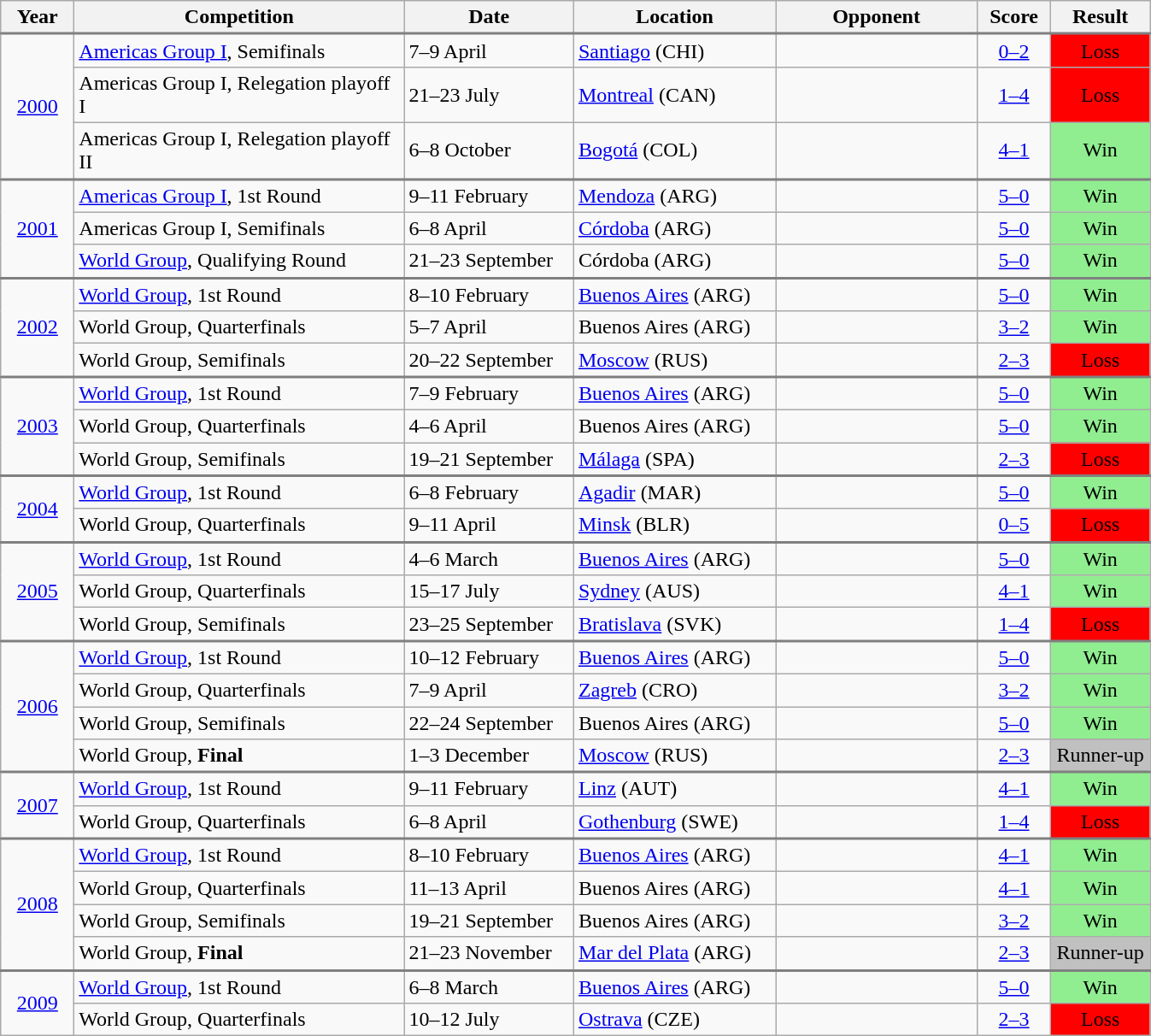<table class="wikitable collapsible collapsed">
<tr>
<th width="50">Year</th>
<th width="250">Competition</th>
<th width="125">Date</th>
<th width="150">Location</th>
<th width="150">Opponent</th>
<th width="50">Score</th>
<th width="70">Result</th>
</tr>
<tr style="border-top:2px solid gray;">
<td align="center" rowspan="3"><a href='#'>2000</a></td>
<td><a href='#'>Americas Group I</a>, Semifinals</td>
<td>7–9 April</td>
<td><a href='#'>Santiago</a> (CHI)</td>
<td></td>
<td align="center"><a href='#'>0–2</a></td>
<td align="center" bgcolor=red>Loss</td>
</tr>
<tr>
<td>Americas Group I, Relegation playoff I</td>
<td>21–23 July</td>
<td><a href='#'>Montreal</a> (CAN)</td>
<td></td>
<td align="center"><a href='#'>1–4</a></td>
<td align="center" bgcolor=red>Loss</td>
</tr>
<tr>
<td>Americas Group I, Relegation playoff II</td>
<td>6–8 October</td>
<td><a href='#'>Bogotá</a> (COL)</td>
<td></td>
<td align="center"><a href='#'>4–1</a></td>
<td align="center" bgcolor=lightgreen>Win</td>
</tr>
<tr style="border-top:2px solid gray;">
<td align="center" rowspan="3"><a href='#'>2001</a></td>
<td><a href='#'>Americas Group I</a>, 1st Round</td>
<td>9–11 February</td>
<td><a href='#'>Mendoza</a> (ARG)</td>
<td></td>
<td align="center"><a href='#'>5–0</a></td>
<td align="center" bgcolor=lightgreen>Win</td>
</tr>
<tr>
<td>Americas Group I, Semifinals</td>
<td>6–8 April</td>
<td><a href='#'>Córdoba</a> (ARG)</td>
<td></td>
<td align="center"><a href='#'>5–0</a></td>
<td align="center" bgcolor=lightgreen>Win</td>
</tr>
<tr>
<td><a href='#'>World Group</a>, Qualifying Round</td>
<td>21–23 September</td>
<td>Córdoba (ARG)</td>
<td></td>
<td align="center"><a href='#'>5–0</a></td>
<td align="center" bgcolor=lightgreen>Win</td>
</tr>
<tr style="border-top:2px solid gray;">
<td align="center" rowspan="3"><a href='#'>2002</a></td>
<td><a href='#'>World Group</a>, 1st Round</td>
<td>8–10 February</td>
<td><a href='#'>Buenos Aires</a> (ARG)</td>
<td></td>
<td align="center"><a href='#'>5–0</a></td>
<td align="center" bgcolor=lightgreen>Win</td>
</tr>
<tr>
<td>World Group, Quarterfinals</td>
<td>5–7 April</td>
<td>Buenos Aires (ARG)</td>
<td></td>
<td align="center"><a href='#'>3–2</a></td>
<td align="center" bgcolor=lightgreen>Win</td>
</tr>
<tr>
<td>World Group, Semifinals</td>
<td>20–22 September</td>
<td><a href='#'>Moscow</a> (RUS)</td>
<td></td>
<td align="center"><a href='#'>2–3</a></td>
<td align="center" bgcolor=red>Loss</td>
</tr>
<tr style="border-top:2px solid gray;">
<td align="center" rowspan="3"><a href='#'>2003</a></td>
<td><a href='#'>World Group</a>, 1st Round</td>
<td>7–9 February</td>
<td><a href='#'>Buenos Aires</a> (ARG)</td>
<td></td>
<td align="center"><a href='#'>5–0</a></td>
<td align="center" bgcolor=lightgreen>Win</td>
</tr>
<tr>
<td>World Group, Quarterfinals</td>
<td>4–6 April</td>
<td>Buenos Aires (ARG)</td>
<td></td>
<td align="center"><a href='#'>5–0</a></td>
<td align="center" bgcolor=lightgreen>Win</td>
</tr>
<tr>
<td>World Group, Semifinals</td>
<td>19–21 September</td>
<td><a href='#'>Málaga</a> (SPA)</td>
<td></td>
<td align="center"><a href='#'>2–3</a></td>
<td align="center" bgcolor=red>Loss</td>
</tr>
<tr style="border-top:2px solid gray;">
<td align="center" rowspan="2"><a href='#'>2004</a></td>
<td><a href='#'>World Group</a>, 1st Round</td>
<td>6–8 February</td>
<td><a href='#'>Agadir</a> (MAR)</td>
<td></td>
<td align="center"><a href='#'>5–0</a></td>
<td align="center" bgcolor=lightgreen>Win</td>
</tr>
<tr>
<td>World Group, Quarterfinals</td>
<td>9–11 April</td>
<td><a href='#'>Minsk</a> (BLR)</td>
<td></td>
<td align="center"><a href='#'>0–5</a></td>
<td align="center" bgcolor=red>Loss</td>
</tr>
<tr style="border-top:2px solid gray;">
<td align="center" rowspan="3"><a href='#'>2005</a></td>
<td><a href='#'>World Group</a>, 1st Round</td>
<td>4–6 March</td>
<td><a href='#'>Buenos Aires</a> (ARG)</td>
<td></td>
<td align="center"><a href='#'>5–0</a></td>
<td align="center" bgcolor=lightgreen>Win</td>
</tr>
<tr>
<td>World Group, Quarterfinals</td>
<td>15–17 July</td>
<td><a href='#'>Sydney</a> (AUS)</td>
<td></td>
<td align="center"><a href='#'>4–1</a></td>
<td align="center" bgcolor=lightgreen>Win</td>
</tr>
<tr>
<td>World Group, Semifinals</td>
<td>23–25 September</td>
<td><a href='#'>Bratislava</a> (SVK)</td>
<td></td>
<td align="center"><a href='#'>1–4</a></td>
<td align="center" bgcolor=red>Loss</td>
</tr>
<tr style="border-top:2px solid gray;">
<td align="center" rowspan="4"><a href='#'>2006</a></td>
<td><a href='#'>World Group</a>, 1st Round</td>
<td>10–12 February</td>
<td><a href='#'>Buenos Aires</a> (ARG)</td>
<td></td>
<td align="center"><a href='#'>5–0</a></td>
<td align="center" bgcolor=lightgreen>Win</td>
</tr>
<tr>
<td>World Group, Quarterfinals</td>
<td>7–9 April</td>
<td><a href='#'>Zagreb</a> (CRO)</td>
<td></td>
<td align="center"><a href='#'>3–2</a></td>
<td align="center" bgcolor=lightgreen>Win</td>
</tr>
<tr>
<td>World Group, Semifinals</td>
<td>22–24 September</td>
<td>Buenos Aires (ARG)</td>
<td></td>
<td align="center"><a href='#'>5–0</a></td>
<td align="center" bgcolor=lightgreen>Win</td>
</tr>
<tr>
<td>World Group, <strong>Final</strong></td>
<td>1–3 December</td>
<td><a href='#'>Moscow</a> (RUS)</td>
<td></td>
<td align="center"><a href='#'>2–3</a></td>
<td align="center" bgcolor="silver">Runner-up</td>
</tr>
<tr style="border-top:2px solid gray;">
<td align="center" rowspan="2"><a href='#'>2007</a></td>
<td><a href='#'>World Group</a>, 1st Round</td>
<td>9–11 February</td>
<td><a href='#'>Linz</a> (AUT)</td>
<td></td>
<td align="center"><a href='#'>4–1</a></td>
<td align="center" bgcolor=lightgreen>Win</td>
</tr>
<tr>
<td>World Group, Quarterfinals</td>
<td>6–8 April</td>
<td><a href='#'>Gothenburg</a> (SWE)</td>
<td></td>
<td align="center"><a href='#'>1–4</a></td>
<td align="center" bgcolor=red>Loss</td>
</tr>
<tr style="border-top:2px solid gray;">
<td align="center" rowspan="4"><a href='#'>2008</a></td>
<td><a href='#'>World Group</a>, 1st Round</td>
<td>8–10 February</td>
<td><a href='#'>Buenos Aires</a> (ARG)</td>
<td></td>
<td align="center"><a href='#'>4–1</a></td>
<td align="center" bgcolor=lightgreen>Win</td>
</tr>
<tr>
<td>World Group, Quarterfinals</td>
<td>11–13 April</td>
<td>Buenos Aires (ARG)</td>
<td></td>
<td align="center"><a href='#'>4–1</a></td>
<td align="center" bgcolor=lightgreen>Win</td>
</tr>
<tr>
<td>World Group, Semifinals</td>
<td>19–21 September</td>
<td>Buenos Aires (ARG)</td>
<td></td>
<td align="center"><a href='#'>3–2</a></td>
<td align="center" bgcolor=lightgreen>Win</td>
</tr>
<tr>
<td>World Group, <strong>Final</strong></td>
<td>21–23 November</td>
<td><a href='#'>Mar del Plata</a> (ARG)</td>
<td></td>
<td align="center"><a href='#'>2–3</a></td>
<td align="center" bgcolor="silver">Runner-up</td>
</tr>
<tr style="border-top:2px solid gray;">
<td align="center" rowspan="2"><a href='#'>2009</a></td>
<td><a href='#'>World Group</a>, 1st Round</td>
<td>6–8 March</td>
<td><a href='#'>Buenos Aires</a> (ARG)</td>
<td></td>
<td align="center"><a href='#'>5–0</a></td>
<td align="center" bgcolor=lightgreen>Win</td>
</tr>
<tr>
<td>World Group, Quarterfinals</td>
<td>10–12 July</td>
<td><a href='#'>Ostrava</a> (CZE)</td>
<td></td>
<td align="center"><a href='#'>2–3</a></td>
<td align="center" bgcolor=red>Loss</td>
</tr>
</table>
